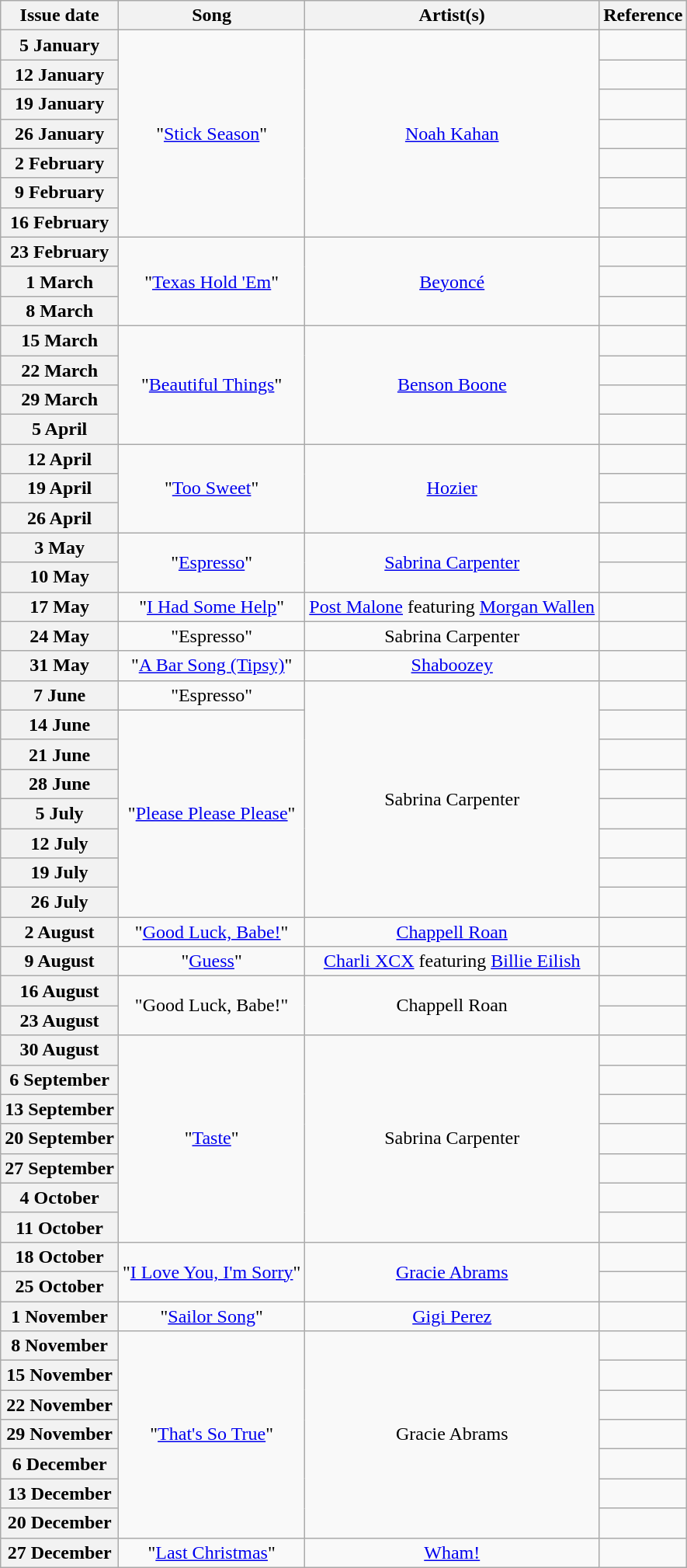<table class="wikitable plainrowheaders">
<tr>
<th>Issue date</th>
<th>Song</th>
<th>Artist(s)</th>
<th>Reference</th>
</tr>
<tr>
<th scope="row">5 January</th>
<td align="center" rowspan="7">"<a href='#'>Stick Season</a>"</td>
<td align="center" rowspan="7"><a href='#'>Noah Kahan</a></td>
<td align="center"></td>
</tr>
<tr>
<th scope="row">12 January</th>
<td align="center"></td>
</tr>
<tr>
<th scope="row">19 January</th>
<td align="center"></td>
</tr>
<tr>
<th scope="row">26 January</th>
<td align="center"></td>
</tr>
<tr>
<th scope="row">2 February</th>
<td align="center"></td>
</tr>
<tr>
<th scope="row">9 February</th>
<td align="center"></td>
</tr>
<tr>
<th scope="row">16 February</th>
<td align="center"></td>
</tr>
<tr>
<th scope="row">23 February</th>
<td align="center" rowspan="3">"<a href='#'>Texas Hold 'Em</a>"</td>
<td align="center" rowspan="3"><a href='#'>Beyoncé</a></td>
<td align="center"></td>
</tr>
<tr>
<th scope="row">1 March</th>
<td align="center"></td>
</tr>
<tr>
<th scope="row">8 March</th>
<td align="center"></td>
</tr>
<tr>
<th scope="row">15 March</th>
<td align="center" rowspan="4">"<a href='#'>Beautiful Things</a>"</td>
<td align="center" rowspan="4"><a href='#'>Benson Boone</a></td>
<td align="center"></td>
</tr>
<tr>
<th scope="row">22 March</th>
<td align="center"></td>
</tr>
<tr>
<th scope="row">29 March</th>
<td align="center"></td>
</tr>
<tr>
<th scope="row">5 April</th>
<td align="center"></td>
</tr>
<tr>
<th scope="row">12 April</th>
<td align="center" rowspan="3">"<a href='#'>Too Sweet</a>"</td>
<td align="center" rowspan="3"><a href='#'>Hozier</a></td>
<td align="center"></td>
</tr>
<tr>
<th scope="row">19 April</th>
<td align="center"></td>
</tr>
<tr>
<th scope="row">26 April</th>
<td align="center"></td>
</tr>
<tr>
<th scope="row">3 May</th>
<td align="center" rowspan="2">"<a href='#'>Espresso</a>"</td>
<td align="center" rowspan="2"><a href='#'>Sabrina Carpenter</a></td>
<td align="center"></td>
</tr>
<tr>
<th scope="row">10 May</th>
<td align="center"></td>
</tr>
<tr>
<th scope="row">17 May</th>
<td align="center">"<a href='#'>I Had Some Help</a>"</td>
<td align="center"><a href='#'>Post Malone</a> featuring <a href='#'>Morgan Wallen</a></td>
<td align="center"></td>
</tr>
<tr>
<th scope="row">24 May</th>
<td align="center">"Espresso"</td>
<td align="center">Sabrina Carpenter</td>
<td align="center"></td>
</tr>
<tr>
<th scope="row">31 May</th>
<td align="center">"<a href='#'>A Bar Song (Tipsy)</a>"</td>
<td align="center"><a href='#'>Shaboozey</a></td>
<td align="center"></td>
</tr>
<tr>
<th scope="row">7 June</th>
<td align="center">"Espresso"</td>
<td align="center" rowspan="8">Sabrina Carpenter</td>
<td align="center"></td>
</tr>
<tr>
<th scope="row">14 June</th>
<td align="center" rowspan="7">"<a href='#'>Please Please Please</a>"</td>
<td align="center"></td>
</tr>
<tr>
<th scope="row">21 June</th>
<td align="center"></td>
</tr>
<tr>
<th scope="row">28 June</th>
<td align="center"></td>
</tr>
<tr>
<th scope="row">5 July</th>
<td align="center"></td>
</tr>
<tr>
<th scope="row">12 July</th>
<td align="center"></td>
</tr>
<tr>
<th scope="row">19 July</th>
<td align="center"></td>
</tr>
<tr>
<th scope="row">26 July</th>
<td align="center"></td>
</tr>
<tr>
<th scope="row">2 August</th>
<td align="center">"<a href='#'>Good Luck, Babe!</a>"</td>
<td align="center"><a href='#'>Chappell Roan</a></td>
<td align="center"></td>
</tr>
<tr>
<th scope="row">9 August</th>
<td align="center">"<a href='#'>Guess</a>"</td>
<td align="center"><a href='#'>Charli XCX</a> featuring <a href='#'>Billie Eilish</a></td>
<td align="center"></td>
</tr>
<tr>
<th scope="row">16 August</th>
<td align="center" rowspan="2">"Good Luck, Babe!"</td>
<td align="center" rowspan="2">Chappell Roan</td>
<td align="center"></td>
</tr>
<tr>
<th scope="row">23 August</th>
<td align="center"></td>
</tr>
<tr>
<th scope="row">30 August</th>
<td align="center" rowspan="7">"<a href='#'>Taste</a>"</td>
<td align="center" rowspan="7">Sabrina Carpenter</td>
<td align="center"></td>
</tr>
<tr>
<th scope="row">6 September</th>
<td align="center"></td>
</tr>
<tr>
<th scope="row">13 September</th>
<td align="center"></td>
</tr>
<tr>
<th scope="row">20 September</th>
<td align="center"></td>
</tr>
<tr>
<th scope="row">27 September</th>
<td align="center"></td>
</tr>
<tr>
<th scope="row">4 October</th>
<td align="center"></td>
</tr>
<tr>
<th scope="row">11 October</th>
<td align="center"></td>
</tr>
<tr>
<th scope="row">18 October</th>
<td align="center" rowspan="2">"<a href='#'>I Love You, I'm Sorry</a>"</td>
<td align="center" rowspan="2"><a href='#'>Gracie Abrams</a></td>
<td align="center"></td>
</tr>
<tr>
<th scope="row">25 October</th>
<td align="center"></td>
</tr>
<tr>
<th scope="row">1 November</th>
<td align="center">"<a href='#'>Sailor Song</a>"</td>
<td align="center"><a href='#'>Gigi Perez</a></td>
<td align="center"></td>
</tr>
<tr>
<th scope="row">8 November</th>
<td align="center" rowspan="7">"<a href='#'>That's So True</a>"</td>
<td align="center" rowspan="7">Gracie Abrams</td>
<td align="center"></td>
</tr>
<tr>
<th scope="row">15 November</th>
<td align="center"></td>
</tr>
<tr>
<th scope="row">22 November</th>
<td align="center"></td>
</tr>
<tr>
<th scope="row">29 November</th>
<td align="center"></td>
</tr>
<tr>
<th scope="row">6 December</th>
<td align="center"></td>
</tr>
<tr>
<th scope="row">13 December</th>
<td align="center"></td>
</tr>
<tr>
<th scope="row">20 December</th>
<td align="center"></td>
</tr>
<tr>
<th scope="row">27 December</th>
<td align="center">"<a href='#'>Last Christmas</a>"</td>
<td align="center"><a href='#'>Wham!</a></td>
<td align="center"></td>
</tr>
</table>
